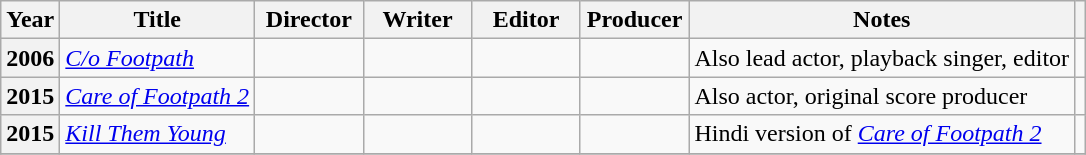<table class="wikitable plainrowheaders sortable">
<tr>
<th scope="col">Year</th>
<th scope="col">Title</th>
<th scope="col" width=65>Director</th>
<th scope="col" width=65>Writer</th>
<th scope="col" width=65>Editor</th>
<th scope="col" width=65>Producer</th>
<th scope="col" class="unsortable">Notes</th>
<th scope="col" class="unsortable"></th>
</tr>
<tr>
<th scope="row">2006</th>
<td><em><a href='#'>C/o Footpath</a></em></td>
<td></td>
<td></td>
<td></td>
<td></td>
<td>Also lead actor, playback singer, editor</td>
<td style="text-align: center;"></td>
</tr>
<tr>
<th scope="row" rowspan="1">2015</th>
<td><em><a href='#'>Care of Footpath 2</a></em></td>
<td></td>
<td></td>
<td></td>
<td></td>
<td>Also actor, original score producer</td>
<td style="text-align: center;"></td>
</tr>
<tr>
<th scope="row">2015</th>
<td><em><a href='#'>Kill Them Young</a></em></td>
<td></td>
<td></td>
<td></td>
<td></td>
<td>Hindi version of <em><a href='#'>Care of Footpath 2</a></em></td>
<td style="text-align: center;"></td>
</tr>
<tr>
</tr>
</table>
